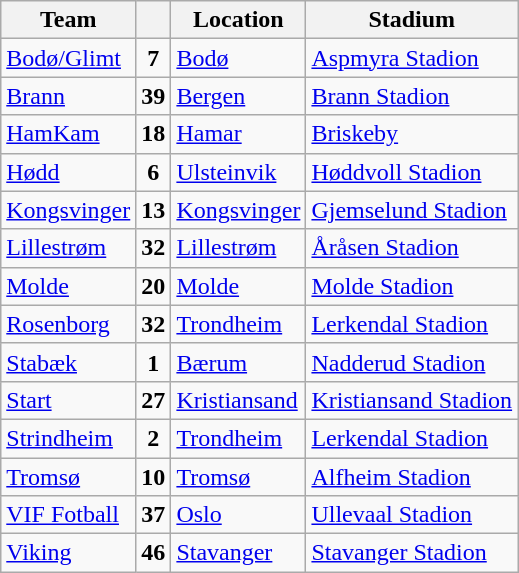<table class="wikitable sortable" border="1">
<tr>
<th>Team</th>
<th></th>
<th>Location</th>
<th>Stadium</th>
</tr>
<tr>
<td><a href='#'>Bodø/Glimt</a></td>
<td align="center"><strong>7</strong></td>
<td><a href='#'>Bodø</a></td>
<td><a href='#'>Aspmyra Stadion</a></td>
</tr>
<tr>
<td><a href='#'>Brann</a></td>
<td align="center"><strong>39</strong></td>
<td><a href='#'>Bergen</a></td>
<td><a href='#'>Brann Stadion</a></td>
</tr>
<tr>
<td><a href='#'>HamKam</a></td>
<td align="center"><strong>18</strong></td>
<td><a href='#'>Hamar</a></td>
<td><a href='#'>Briskeby</a></td>
</tr>
<tr>
<td><a href='#'>Hødd</a></td>
<td align="center"><strong>6</strong></td>
<td><a href='#'>Ulsteinvik</a></td>
<td><a href='#'>Høddvoll Stadion</a></td>
</tr>
<tr>
<td><a href='#'>Kongsvinger</a></td>
<td align="center"><strong>13</strong></td>
<td><a href='#'>Kongsvinger</a></td>
<td><a href='#'>Gjemselund Stadion</a></td>
</tr>
<tr>
<td><a href='#'>Lillestrøm</a></td>
<td align="center"><strong>32</strong></td>
<td><a href='#'>Lillestrøm</a></td>
<td><a href='#'>Åråsen Stadion</a></td>
</tr>
<tr>
<td><a href='#'>Molde</a></td>
<td align="center"><strong>20</strong></td>
<td><a href='#'>Molde</a></td>
<td><a href='#'>Molde Stadion</a></td>
</tr>
<tr>
<td><a href='#'>Rosenborg</a></td>
<td align="center"><strong>32</strong></td>
<td><a href='#'>Trondheim</a></td>
<td><a href='#'>Lerkendal Stadion</a></td>
</tr>
<tr>
<td><a href='#'>Stabæk</a></td>
<td align="center"><strong>1</strong></td>
<td><a href='#'>Bærum</a></td>
<td><a href='#'>Nadderud Stadion</a></td>
</tr>
<tr>
<td><a href='#'>Start</a></td>
<td align="center"><strong>27</strong></td>
<td><a href='#'>Kristiansand</a></td>
<td><a href='#'>Kristiansand Stadion</a></td>
</tr>
<tr>
<td><a href='#'>Strindheim</a></td>
<td align="center"><strong>2</strong></td>
<td><a href='#'>Trondheim</a></td>
<td><a href='#'>Lerkendal Stadion</a></td>
</tr>
<tr>
<td><a href='#'>Tromsø</a></td>
<td align="center"><strong>10</strong></td>
<td><a href='#'>Tromsø</a></td>
<td><a href='#'>Alfheim Stadion</a></td>
</tr>
<tr>
<td><a href='#'>VIF Fotball</a></td>
<td align="center"><strong>37</strong></td>
<td><a href='#'>Oslo</a></td>
<td><a href='#'>Ullevaal Stadion</a></td>
</tr>
<tr>
<td><a href='#'>Viking</a></td>
<td align="center"><strong>46</strong></td>
<td><a href='#'>Stavanger</a></td>
<td><a href='#'>Stavanger Stadion</a></td>
</tr>
</table>
